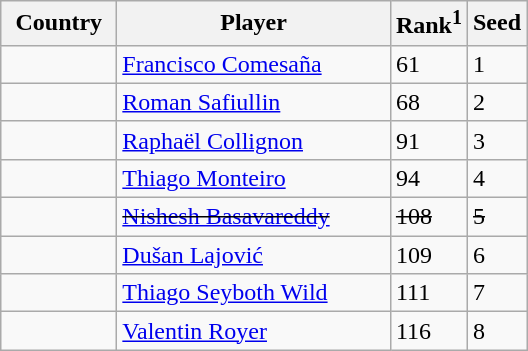<table class="sortable wikitable">
<tr>
<th width="70">Country</th>
<th width="175">Player</th>
<th>Rank<sup>1</sup></th>
<th>Seed</th>
</tr>
<tr>
<td></td>
<td><a href='#'>Francisco Comesaña</a></td>
<td>61</td>
<td>1</td>
</tr>
<tr>
<td></td>
<td><a href='#'>Roman Safiullin</a></td>
<td>68</td>
<td>2</td>
</tr>
<tr>
<td></td>
<td><a href='#'>Raphaël Collignon</a></td>
<td>91</td>
<td>3</td>
</tr>
<tr>
<td></td>
<td><a href='#'>Thiago Monteiro</a></td>
<td>94</td>
<td>4</td>
</tr>
<tr>
<td><s></s></td>
<td><s><a href='#'>Nishesh Basavareddy</a></s></td>
<td><s>108</s></td>
<td><s>5</s></td>
</tr>
<tr>
<td></td>
<td><a href='#'>Dušan Lajović</a></td>
<td>109</td>
<td>6</td>
</tr>
<tr>
<td></td>
<td><a href='#'>Thiago Seyboth Wild</a></td>
<td>111</td>
<td>7</td>
</tr>
<tr>
<td></td>
<td><a href='#'>Valentin Royer</a></td>
<td>116</td>
<td>8</td>
</tr>
</table>
